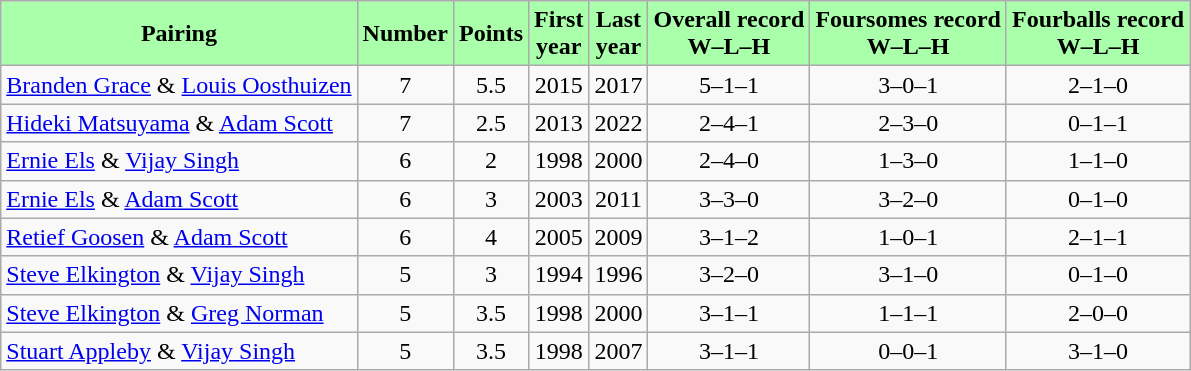<table class="wikitable" style="text-align:center">
<tr style="background:#aaffaa;">
<td><strong>Pairing</strong></td>
<td><strong>Number</strong></td>
<td><strong>Points</strong></td>
<td><strong>First<br>year</strong></td>
<td><strong>Last<br>year</strong></td>
<td><strong>Overall record<br>W–L–H</strong></td>
<td><strong>Foursomes record<br>W–L–H</strong></td>
<td><strong>Fourballs record<br>W–L–H</strong></td>
</tr>
<tr>
<td align=left><a href='#'>Branden Grace</a> & <a href='#'>Louis Oosthuizen</a></td>
<td>7</td>
<td>5.5</td>
<td>2015</td>
<td>2017</td>
<td>5–1–1</td>
<td>3–0–1</td>
<td>2–1–0</td>
</tr>
<tr>
<td align=left><a href='#'>Hideki Matsuyama</a> & <a href='#'>Adam Scott</a></td>
<td>7</td>
<td>2.5</td>
<td>2013</td>
<td>2022</td>
<td>2–4–1</td>
<td>2–3–0</td>
<td>0–1–1</td>
</tr>
<tr>
<td align=left><a href='#'>Ernie Els</a> & <a href='#'>Vijay Singh</a></td>
<td>6</td>
<td>2</td>
<td>1998</td>
<td>2000</td>
<td>2–4–0</td>
<td>1–3–0</td>
<td>1–1–0</td>
</tr>
<tr>
<td align=left><a href='#'>Ernie Els</a> & <a href='#'>Adam Scott</a></td>
<td>6</td>
<td>3</td>
<td>2003</td>
<td>2011</td>
<td>3–3–0</td>
<td>3–2–0</td>
<td>0–1–0</td>
</tr>
<tr>
<td align=left><a href='#'>Retief Goosen</a> & <a href='#'>Adam Scott</a></td>
<td>6</td>
<td>4</td>
<td>2005</td>
<td>2009</td>
<td>3–1–2</td>
<td>1–0–1</td>
<td>2–1–1</td>
</tr>
<tr>
<td align=left><a href='#'>Steve Elkington</a> & <a href='#'>Vijay Singh</a></td>
<td>5</td>
<td>3</td>
<td>1994</td>
<td>1996</td>
<td>3–2–0</td>
<td>3–1–0</td>
<td>0–1–0</td>
</tr>
<tr>
<td align=left><a href='#'>Steve Elkington</a> & <a href='#'>Greg Norman</a></td>
<td>5</td>
<td>3.5</td>
<td>1998</td>
<td>2000</td>
<td>3–1–1</td>
<td>1–1–1</td>
<td>2–0–0</td>
</tr>
<tr>
<td align=left><a href='#'>Stuart Appleby</a> & <a href='#'>Vijay Singh</a></td>
<td>5</td>
<td>3.5</td>
<td>1998</td>
<td>2007</td>
<td>3–1–1</td>
<td>0–0–1</td>
<td>3–1–0</td>
</tr>
</table>
